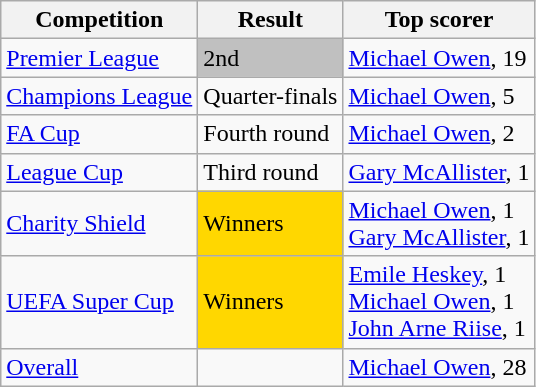<table class="wikitable">
<tr>
<th>Competition</th>
<th>Result</th>
<th>Top scorer</th>
</tr>
<tr>
<td><a href='#'>Premier League</a></td>
<td style="background:silver;">2nd</td>
<td> <a href='#'>Michael Owen</a>, 19</td>
</tr>
<tr>
<td><a href='#'>Champions League</a></td>
<td>Quarter-finals</td>
<td> <a href='#'>Michael Owen</a>, 5</td>
</tr>
<tr>
<td><a href='#'>FA Cup</a></td>
<td>Fourth round</td>
<td> <a href='#'>Michael Owen</a>, 2</td>
</tr>
<tr>
<td><a href='#'>League Cup</a></td>
<td>Third round</td>
<td> <a href='#'>Gary McAllister</a>, 1</td>
</tr>
<tr>
<td><a href='#'>Charity Shield</a></td>
<td style="background:gold;">Winners</td>
<td> <a href='#'>Michael Owen</a>, 1<br> <a href='#'>Gary McAllister</a>, 1</td>
</tr>
<tr>
<td><a href='#'>UEFA Super Cup</a></td>
<td style="background:gold;">Winners</td>
<td> <a href='#'>Emile Heskey</a>, 1<br> <a href='#'>Michael Owen</a>, 1<br> <a href='#'>John Arne Riise</a>, 1</td>
</tr>
<tr>
<td><a href='#'>Overall</a></td>
<td></td>
<td> <a href='#'>Michael Owen</a>, 28</td>
</tr>
</table>
